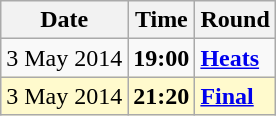<table class="wikitable">
<tr>
<th>Date</th>
<th>Time</th>
<th>Round</th>
</tr>
<tr>
<td>3 May 2014</td>
<td><strong>19:00</strong></td>
<td><strong><a href='#'>Heats</a></strong></td>
</tr>
<tr style=background:lemonchiffon>
<td>3 May 2014</td>
<td><strong>21:20</strong></td>
<td><strong><a href='#'>Final</a></strong></td>
</tr>
</table>
